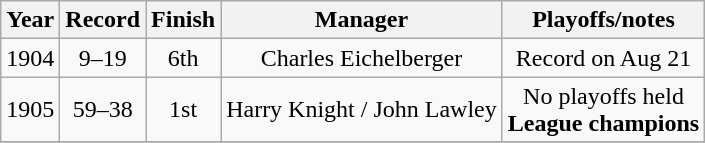<table class="wikitable" style="text-align:center">
<tr>
<th>Year</th>
<th>Record</th>
<th>Finish</th>
<th>Manager</th>
<th>Playoffs/notes</th>
</tr>
<tr align=center>
<td>1904</td>
<td>9–19</td>
<td>6th</td>
<td>Charles Eichelberger</td>
<td>Record on Aug 21</td>
</tr>
<tr align=center>
<td>1905</td>
<td>59–38</td>
<td>1st</td>
<td>Harry Knight / John Lawley</td>
<td>No playoffs held<br><strong>League champions</strong></td>
</tr>
<tr align=center>
</tr>
</table>
